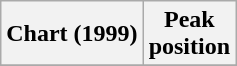<table class="wikitable sortable plainrowheaders" style="text-align:center">
<tr>
<th scope="col">Chart (1999)</th>
<th scope="col">Peak<br> position</th>
</tr>
<tr>
</tr>
</table>
